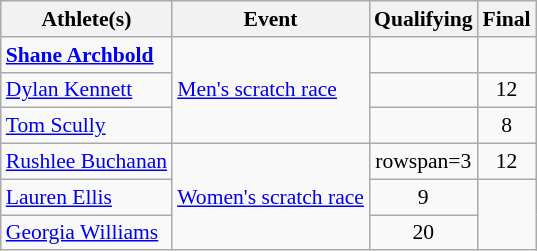<table class=wikitable style="text-align:center;font-size:90%">
<tr>
<th>Athlete(s)</th>
<th>Event</th>
<th>Qualifying</th>
<th>Final</th>
</tr>
<tr>
<td align=left><strong><a href='#'>Shane Archbold</a></strong></td>
<td rowspan=3 align=left><a href='#'>Men's scratch race</a></td>
<td></td>
<td></td>
</tr>
<tr>
<td align=left><a href='#'>Dylan Kennett</a></td>
<td></td>
<td>12</td>
</tr>
<tr>
<td align=left><a href='#'>Tom Scully</a></td>
<td></td>
<td>8</td>
</tr>
<tr>
<td align=left><a href='#'>Rushlee Buchanan</a></td>
<td rowspan=3 align=left><a href='#'>Women's scratch race</a></td>
<td>rowspan=3 </td>
<td>12</td>
</tr>
<tr>
<td align=left><a href='#'>Lauren Ellis</a></td>
<td>9</td>
</tr>
<tr>
<td align=left><a href='#'>Georgia Williams</a></td>
<td>20</td>
</tr>
</table>
